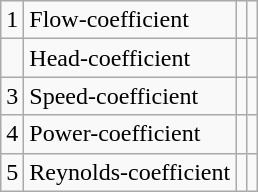<table class="wikitable">
<tr>
<td>1</td>
<td>Flow-coefficient</td>
<td></td>
<td></td>
</tr>
<tr>
<td></td>
<td>Head-coefficient</td>
<td></td>
<td></td>
</tr>
<tr>
<td>3</td>
<td>Speed-coefficient</td>
<td></td>
<td></td>
</tr>
<tr>
<td>4</td>
<td>Power-coefficient</td>
<td></td>
<td></td>
</tr>
<tr>
<td>5</td>
<td>Reynolds-coefficient</td>
<td></td>
<td></td>
</tr>
</table>
